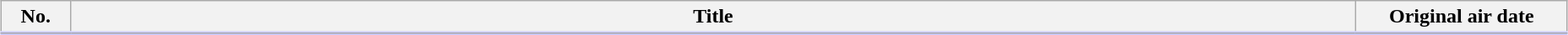<table class="plainrowheaders wikitable" style="width:98%; margin:auto; background:#FFF;">
<tr style="border-bottom: 3px solid #CCF;">
<th style="width:3em;">No.</th>
<th>Title</th>
<th style="width:10em;">Original air date</th>
</tr>
<tr>
</tr>
</table>
